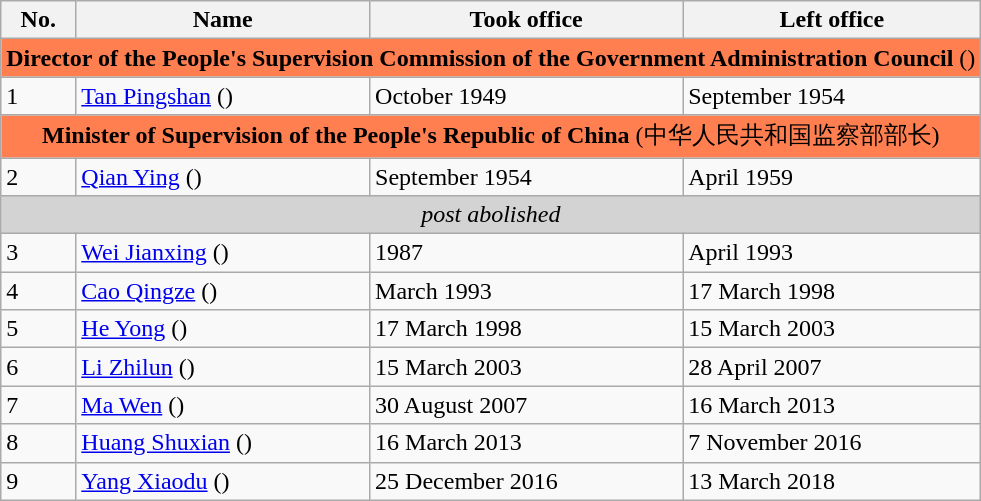<table class="wikitable">
<tr>
<th>No.</th>
<th>Name</th>
<th>Took office</th>
<th>Left office</th>
</tr>
<tr>
<td colspan="4" align="center" bgcolor="coral"><strong>Director of the People's Supervision Commission of the Government Administration Council</strong> ()</td>
</tr>
<tr>
<td>1</td>
<td><a href='#'>Tan Pingshan</a> ()</td>
<td>October 1949</td>
<td>September 1954</td>
</tr>
<tr>
<td colspan="4" align="center" bgcolor="coral"><strong>Minister of Supervision of the People's Republic of China</strong>  (中华人民共和国监察部部长)</td>
</tr>
<tr>
<td>2</td>
<td><a href='#'>Qian Ying</a> ()</td>
<td>September 1954</td>
<td>April 1959</td>
</tr>
<tr>
<td colspan="4" align="center" bgcolor="lightgrey"><em>post abolished</em></td>
</tr>
<tr>
<td>3</td>
<td><a href='#'>Wei Jianxing</a> ()</td>
<td>1987</td>
<td>April 1993</td>
</tr>
<tr>
<td>4</td>
<td><a href='#'>Cao Qingze</a> ()</td>
<td>March 1993</td>
<td>17 March 1998</td>
</tr>
<tr>
<td>5</td>
<td><a href='#'>He Yong</a> ()</td>
<td>17 March 1998</td>
<td>15 March 2003</td>
</tr>
<tr>
<td>6</td>
<td><a href='#'>Li Zhilun</a> ()</td>
<td>15 March 2003</td>
<td>28 April 2007</td>
</tr>
<tr>
<td>7</td>
<td><a href='#'>Ma Wen</a> ()</td>
<td>30 August 2007</td>
<td>16 March 2013</td>
</tr>
<tr>
<td>8</td>
<td><a href='#'>Huang Shuxian</a> ()</td>
<td>16 March 2013</td>
<td>7 November 2016</td>
</tr>
<tr>
<td>9</td>
<td><a href='#'>Yang Xiaodu</a> ()</td>
<td>25 December 2016</td>
<td>13 March 2018</td>
</tr>
</table>
